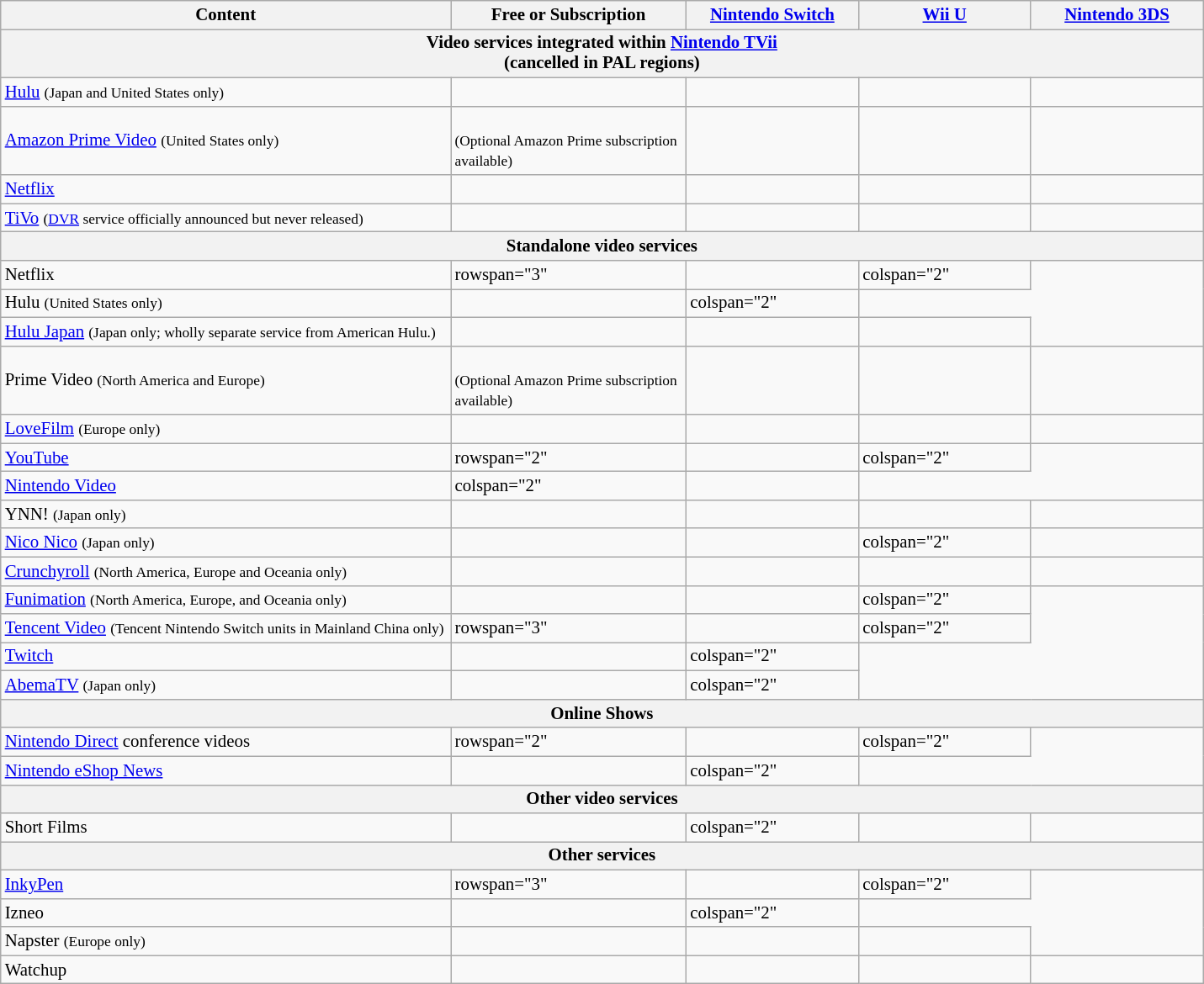<table class="wikitable" style="font-size: 87%;">
<tr>
<th style="width:350px;">Content</th>
<th style="width:180px;">Free or Subscription</th>
<th style="width:130px;"><a href='#'>Nintendo Switch</a></th>
<th style="width:130px;"><a href='#'>Wii U</a></th>
<th style="width:130px;"><a href='#'>Nintendo 3DS</a></th>
</tr>
<tr>
<th colspan="5">Video services integrated within <a href='#'>Nintendo TVii</a><br>(cancelled in PAL regions)</th>
</tr>
<tr>
<td><a href='#'>Hulu</a> <small>(Japan and United States only)</small></td>
<td></td>
<td></td>
<td></td>
<td></td>
</tr>
<tr>
<td><a href='#'>Amazon Prime Video</a> <small>(United States only)</small></td>
<td><br><small>(Optional Amazon Prime subscription available)</small></td>
<td></td>
<td></td>
<td></td>
</tr>
<tr>
<td><a href='#'>Netflix</a></td>
<td></td>
<td></td>
<td></td>
<td></td>
</tr>
<tr>
<td><a href='#'>TiVo</a> <small>(<a href='#'>DVR</a> service officially announced but never released)</small></td>
<td></td>
<td></td>
<td></td>
<td></td>
</tr>
<tr>
<th colspan="5">Standalone video services</th>
</tr>
<tr>
<td>Netflix</td>
<td>rowspan="3" </td>
<td></td>
<td>colspan="2" </td>
</tr>
<tr>
<td>Hulu <small>(United States only)</small></td>
<td></td>
<td>colspan="2" </td>
</tr>
<tr>
<td><a href='#'>Hulu Japan</a> <small>(Japan only; wholly separate service from American Hulu.)</small></td>
<td></td>
<td></td>
<td></td>
</tr>
<tr>
<td>Prime Video <small>(North America and Europe)</small></td>
<td><br><small>(Optional Amazon Prime subscription available)</small></td>
<td></td>
<td></td>
<td></td>
</tr>
<tr>
<td><a href='#'>LoveFilm</a> <small>(Europe only)</small></td>
<td></td>
<td></td>
<td></td>
<td></td>
</tr>
<tr>
<td><a href='#'>YouTube</a></td>
<td>rowspan="2" </td>
<td></td>
<td>colspan="2" </td>
</tr>
<tr>
<td><a href='#'>Nintendo Video</a></td>
<td>colspan="2" </td>
<td></td>
</tr>
<tr>
<td>YNN! <small>(Japan only)</small></td>
<td></td>
<td></td>
<td></td>
<td></td>
</tr>
<tr>
<td><a href='#'>Nico Nico</a> <small>(Japan only)</small></td>
<td></td>
<td></td>
<td>colspan="2" </td>
</tr>
<tr>
<td><a href='#'>Crunchyroll</a> <small>(North America, Europe and Oceania only)</small></td>
<td></td>
<td></td>
<td></td>
<td></td>
</tr>
<tr>
<td><a href='#'>Funimation</a> <small>(North America, Europe, and Oceania only)</small></td>
<td></td>
<td></td>
<td>colspan="2" </td>
</tr>
<tr>
<td><a href='#'>Tencent Video</a> <small>(Tencent Nintendo Switch units in Mainland China only)</small></td>
<td>rowspan="3" </td>
<td></td>
<td>colspan="2" </td>
</tr>
<tr>
<td><a href='#'>Twitch</a></td>
<td></td>
<td>colspan="2" </td>
</tr>
<tr>
<td><a href='#'>AbemaTV</a> <small>(Japan only)</small></td>
<td></td>
<td>colspan="2" </td>
</tr>
<tr>
<th colspan="5">Online Shows</th>
</tr>
<tr>
<td><a href='#'>Nintendo Direct</a> conference videos</td>
<td>rowspan="2" </td>
<td></td>
<td>colspan="2" </td>
</tr>
<tr>
<td><a href='#'>Nintendo eShop News</a></td>
<td></td>
<td>colspan="2" </td>
</tr>
<tr>
<th colspan="5">Other video services</th>
</tr>
<tr>
<td>Short Films</td>
<td></td>
<td>colspan="2" </td>
<td></td>
</tr>
<tr>
<th colspan="5">Other services</th>
</tr>
<tr>
<td><a href='#'>InkyPen</a></td>
<td>rowspan="3" </td>
<td></td>
<td>colspan="2" </td>
</tr>
<tr>
<td>Izneo</td>
<td></td>
<td>colspan="2" </td>
</tr>
<tr>
<td>Napster <small>(Europe only)</small></td>
<td></td>
<td></td>
<td></td>
</tr>
<tr>
<td>Watchup</td>
<td></td>
<td></td>
<td></td>
<td></td>
</tr>
</table>
